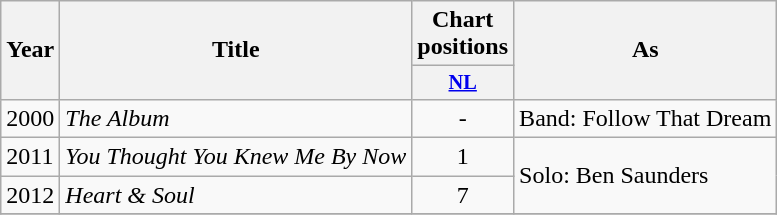<table class="wikitable">
<tr>
<th rowspan="2">Year</th>
<th rowspan="2">Title</th>
<th colspan="1">Chart positions</th>
<th rowspan="2">As</th>
</tr>
<tr>
<th scope="col" style="width:3em;font-size:85%;"><a href='#'>NL</a><br></th>
</tr>
<tr>
<td align="left" rowspan="1">2000</td>
<td align="left" valign="top"><em>The Album</em></td>
<td align="center" valign="top">-</td>
<td align="left" rowspan="1">Band: Follow That Dream</td>
</tr>
<tr>
<td align="left" rowspan="1">2011</td>
<td align="left" valign="top"><em>You Thought You Knew Me By Now</em></td>
<td align="center" valign="top">1</td>
<td align="left" rowspan="2">Solo: Ben Saunders</td>
</tr>
<tr>
<td align="left" rowspan="1">2012</td>
<td align="left" valign="top"><em>Heart & Soul</em></td>
<td align="center" valign="top">7</td>
</tr>
<tr>
</tr>
</table>
